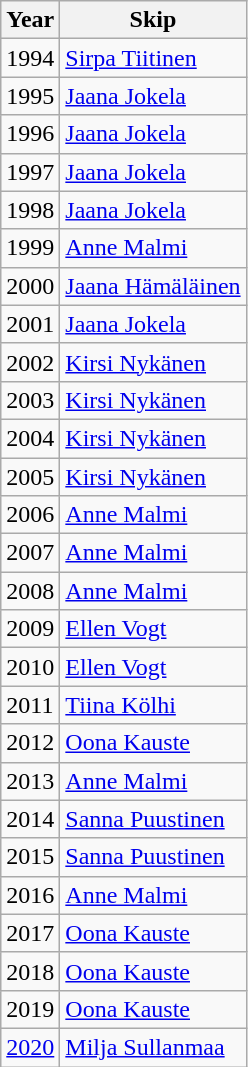<table class="wikitable" border="1">
<tr>
<th>Year</th>
<th>Skip</th>
</tr>
<tr>
<td>1994</td>
<td><a href='#'>Sirpa Tiitinen</a></td>
</tr>
<tr>
<td>1995</td>
<td><a href='#'>Jaana Jokela</a></td>
</tr>
<tr>
<td>1996</td>
<td><a href='#'>Jaana Jokela</a></td>
</tr>
<tr>
<td>1997</td>
<td><a href='#'>Jaana Jokela</a></td>
</tr>
<tr>
<td>1998</td>
<td><a href='#'>Jaana Jokela</a></td>
</tr>
<tr>
<td>1999</td>
<td><a href='#'>Anne Malmi</a></td>
</tr>
<tr>
<td>2000</td>
<td><a href='#'>Jaana Hämäläinen</a></td>
</tr>
<tr>
<td>2001</td>
<td><a href='#'>Jaana Jokela</a></td>
</tr>
<tr>
<td>2002</td>
<td><a href='#'>Kirsi Nykänen</a></td>
</tr>
<tr>
<td>2003</td>
<td><a href='#'>Kirsi Nykänen</a></td>
</tr>
<tr>
<td>2004</td>
<td><a href='#'>Kirsi Nykänen</a></td>
</tr>
<tr>
<td>2005</td>
<td><a href='#'>Kirsi Nykänen</a></td>
</tr>
<tr>
<td>2006</td>
<td><a href='#'>Anne Malmi</a></td>
</tr>
<tr>
<td>2007</td>
<td><a href='#'>Anne Malmi</a></td>
</tr>
<tr>
<td>2008</td>
<td><a href='#'>Anne Malmi</a></td>
</tr>
<tr>
<td>2009</td>
<td><a href='#'>Ellen Vogt</a></td>
</tr>
<tr>
<td>2010</td>
<td><a href='#'>Ellen Vogt</a></td>
</tr>
<tr>
<td>2011</td>
<td><a href='#'>Tiina Kölhi</a></td>
</tr>
<tr>
<td>2012</td>
<td><a href='#'>Oona Kauste</a></td>
</tr>
<tr>
<td>2013</td>
<td><a href='#'>Anne Malmi</a></td>
</tr>
<tr>
<td>2014</td>
<td><a href='#'>Sanna Puustinen</a></td>
</tr>
<tr>
<td>2015</td>
<td><a href='#'>Sanna Puustinen</a></td>
</tr>
<tr>
<td>2016</td>
<td><a href='#'>Anne Malmi</a></td>
</tr>
<tr>
<td>2017</td>
<td><a href='#'>Oona Kauste</a></td>
</tr>
<tr>
<td>2018</td>
<td><a href='#'>Oona Kauste</a></td>
</tr>
<tr>
<td>2019</td>
<td><a href='#'>Oona Kauste</a></td>
</tr>
<tr>
<td><a href='#'>2020</a></td>
<td><a href='#'>Milja Sullanmaa</a></td>
</tr>
</table>
